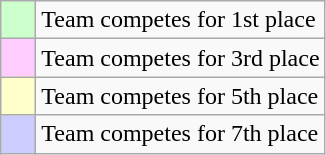<table class="wikitable">
<tr>
<td style="background:#cfc">    </td>
<td>Team competes for 1st place</td>
</tr>
<tr>
<td style="background:#ffccff">    </td>
<td>Team competes for 3rd place</td>
</tr>
<tr>
<td style="background:#ffc">    </td>
<td>Team competes for 5th place</td>
</tr>
<tr>
<td bgcolor=ccccff>    </td>
<td>Team competes for 7th place</td>
</tr>
</table>
